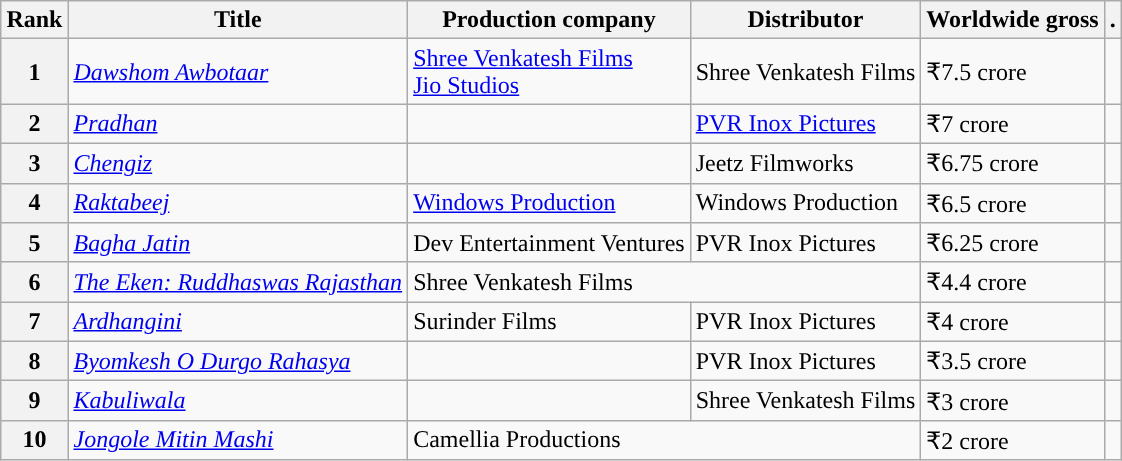<table class="wikitable sortable" style="margin:auto; margin:auto;">
<tr>
<th>Rank</th>
<th>Title</th>
<th>Production company</th>
<th>Distributor</th>
<th>Worldwide gross</th>
<th scope="col" class="unsortable">.</th>
</tr>
<tr>
<th style="text-align:center;">1</th>
<td><em><a href='#'>Dawshom Awbotaar</a></em></td>
<td><a href='#'>Shree Venkatesh Films</a><br><a href='#'>Jio Studios</a></td>
<td>Shree Venkatesh Films</td>
<td>₹7.5 crore</td>
<td style="text-align:center;"></td>
</tr>
<tr>
<th style="text-align:center;">2</th>
<td><em><a href='#'>Pradhan</a></em></td>
<td></td>
<td><a href='#'>PVR Inox Pictures</a></td>
<td>₹7 crore</td>
<td style="text-align:center;"></td>
</tr>
<tr>
<th style="text-align:center;">3</th>
<td><em><a href='#'>Chengiz</a></em></td>
<td></td>
<td>Jeetz Filmworks</td>
<td>₹6.75 crore</td>
<td style="text-align:center;"></td>
</tr>
<tr>
<th style="text-align:center;">4</th>
<td><em><a href='#'>Raktabeej</a></em></td>
<td><a href='#'>Windows Production</a></td>
<td>Windows Production</td>
<td>₹6.5 crore</td>
<td style="text-align:center;"></td>
</tr>
<tr>
<th style="text-align:center;">5</th>
<td><em><a href='#'>Bagha Jatin</a></em></td>
<td>Dev Entertainment Ventures</td>
<td>PVR Inox Pictures</td>
<td>₹6.25 crore</td>
<td style="text-align:center;"></td>
</tr>
<tr>
<th style="text-align:center;">6</th>
<td><em><a href='#'>The Eken: Ruddhaswas Rajasthan</a></em></td>
<td colspan="2">Shree Venkatesh Films</td>
<td>₹4.4 crore</td>
<td style="text-align:center;"></td>
</tr>
<tr>
<th style="text-align:center;">7</th>
<td><em><a href='#'>Ardhangini</a></em></td>
<td>Surinder Films</td>
<td>PVR Inox Pictures</td>
<td>₹4 crore</td>
<td style="text-align:center;"></td>
</tr>
<tr>
<th style="text-align:center;">8</th>
<td><em><a href='#'>Byomkesh O Durgo Rahasya</a></em></td>
<td></td>
<td>PVR Inox Pictures</td>
<td>₹3.5 crore</td>
<td style="text-align:center;"></td>
</tr>
<tr>
<th style="text-align:center;">9</th>
<td style="text-align:left;"><em><a href='#'>Kabuliwala</a></em></td>
<td></td>
<td>Shree Venkatesh Films</td>
<td>₹3 crore</td>
<td style="text-align:center;"></td>
</tr>
<tr>
<th style="text-align:center;">10</th>
<td><em><a href='#'>Jongole Mitin Mashi</a></em></td>
<td colspan="2">Camellia Productions</td>
<td>₹2 crore</td>
<td style="text-align:center;"></td>
</tr>
</table>
